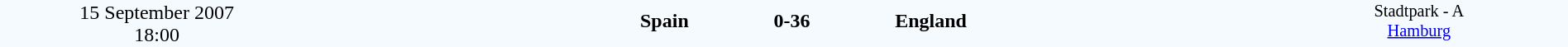<table style="width: 100%; background:#F5FAFF;" cellspacing="0">
<tr>
<td align=center rowspan=3 width=20%>15 September 2007<br>18:00</td>
</tr>
<tr>
<td width=24% align=right><strong>Spain</strong></td>
<td align=center width=13%><strong>0-36</strong></td>
<td width=24%><strong>England</strong></td>
<td style=font-size:85% rowspan=3 valign=top align=center>Stadtpark - A <br><a href='#'>Hamburg</a></td>
</tr>
<tr style=font-size:85%>
<td align=right></td>
<td align=center></td>
<td></td>
</tr>
</table>
